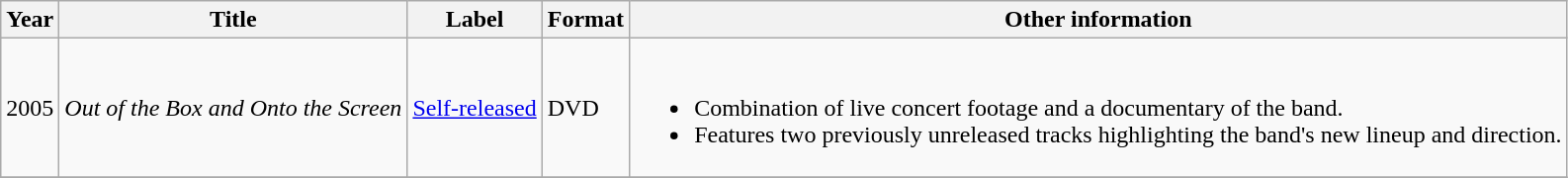<table class="wikitable">
<tr>
<th>Year</th>
<th>Title</th>
<th>Label</th>
<th>Format</th>
<th>Other information</th>
</tr>
<tr>
<td>2005</td>
<td><em>Out of the Box and Onto the Screen</em></td>
<td><a href='#'>Self-released</a></td>
<td>DVD</td>
<td><br><ul><li>Combination of live concert footage and a documentary of the band.</li><li>Features two previously unreleased tracks highlighting the band's new lineup and direction.</li></ul></td>
</tr>
<tr>
</tr>
</table>
